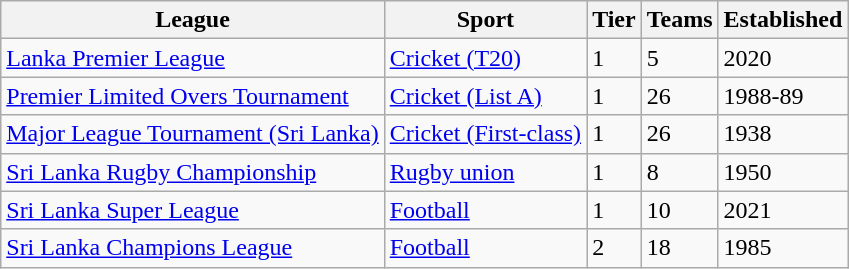<table class="wikitable sortable">
<tr>
<th>League</th>
<th>Sport</th>
<th>Tier</th>
<th>Teams</th>
<th>Established</th>
</tr>
<tr>
<td><a href='#'>Lanka Premier League</a></td>
<td><a href='#'>Cricket (T20)</a></td>
<td>1</td>
<td>5</td>
<td>2020</td>
</tr>
<tr>
<td><a href='#'>Premier Limited Overs Tournament</a></td>
<td><a href='#'>Cricket (List A)</a></td>
<td>1</td>
<td>26</td>
<td>1988-89</td>
</tr>
<tr>
<td><a href='#'>Major League Tournament (Sri Lanka)</a></td>
<td><a href='#'>Cricket (First-class)</a></td>
<td>1</td>
<td>26</td>
<td>1938</td>
</tr>
<tr>
<td><a href='#'>Sri Lanka Rugby Championship</a></td>
<td><a href='#'>Rugby union</a></td>
<td>1</td>
<td>8</td>
<td>1950</td>
</tr>
<tr>
<td><a href='#'>Sri Lanka Super League</a></td>
<td><a href='#'>Football</a></td>
<td>1</td>
<td>10</td>
<td>2021</td>
</tr>
<tr>
<td><a href='#'>Sri Lanka Champions League</a></td>
<td><a href='#'>Football</a></td>
<td>2</td>
<td>18</td>
<td>1985</td>
</tr>
</table>
